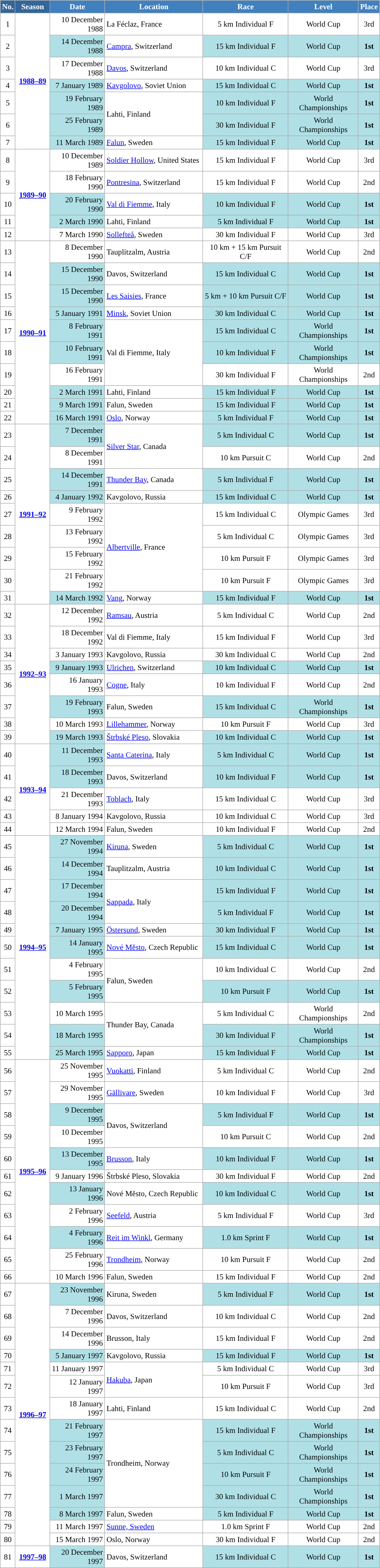<table class="wikitable sortable" style="font-size:95%; text-align:center; border:grey solid 1px; border-collapse:collapse; background:#ffffff;">
<tr style="background:#efefef;">
<th style="background-color:#369; color:white;">No.</th>
<th style="background-color:#369; color:white;">Season</th>
<th style="background-color:#4180be; color:white; width:100px;">Date</th>
<th style="background-color:#4180be; color:white; width:185px;">Location</th>
<th style="background-color:#4180be; color:white; width:160px;">Race</th>
<th style="background-color:#4180be; color:white; width:130px;">Level</th>
<th style="background-color:#4180be; color:white;">Place</th>
</tr>
<tr>
<td align=center>1</td>
<td rowspan=7 align=center><strong> <a href='#'>1988–89</a> </strong></td>
<td align=right>10 December 1988</td>
<td align=left> La Féclaz, France</td>
<td>5 km Individual F</td>
<td>World Cup</td>
<td>3rd</td>
</tr>
<tr>
<td align=center>2</td>
<td bgcolor="#BOEOE6" align=right>14 December 1988</td>
<td align=left> <a href='#'>Campra</a>, Switzerland</td>
<td bgcolor="#BOEOE6">15 km Individual F</td>
<td bgcolor="#BOEOE6">World Cup</td>
<td bgcolor="#BOEOE6"><strong>1st</strong></td>
</tr>
<tr>
<td align=center>3</td>
<td align=right>17 December 1988</td>
<td align=left> <a href='#'>Davos</a>, Switzerland</td>
<td>10 km Individual C</td>
<td>World Cup</td>
<td>3rd</td>
</tr>
<tr>
<td align=center>4</td>
<td bgcolor="#BOEOE6" align=right>7 January 1989</td>
<td align=left> <a href='#'>Kavgolovo</a>, Soviet Union</td>
<td bgcolor="#BOEOE6">15 km Individual C</td>
<td bgcolor="#BOEOE6">World Cup</td>
<td bgcolor="#BOEOE6"><strong>1st</strong></td>
</tr>
<tr>
<td align=center>5</td>
<td bgcolor="#BOEOE6" align=right>19 February 1989</td>
<td rowspan=2 align=left> Lahti, Finland</td>
<td bgcolor="#BOEOE6">10 km Individual F</td>
<td bgcolor="#BOEOE6">World Championships</td>
<td bgcolor="#BOEOE6"><strong>1st</strong></td>
</tr>
<tr>
<td align=center>6</td>
<td bgcolor="#BOEOE6" align=right>25 February 1989</td>
<td bgcolor="#BOEOE6">30 km Individual F</td>
<td bgcolor="#BOEOE6">World Championships</td>
<td bgcolor="#BOEOE6"><strong>1st</strong></td>
</tr>
<tr>
<td align=center>7</td>
<td bgcolor="#BOEOE6" align=right>11 March 1989</td>
<td align=left> <a href='#'>Falun</a>, Sweden</td>
<td bgcolor="#BOEOE6">15 km Individual F</td>
<td bgcolor="#BOEOE6">World Cup</td>
<td bgcolor="#BOEOE6"><strong>1st</strong></td>
</tr>
<tr>
<td align=center>8</td>
<td rowspan=5 align=center><strong> <a href='#'>1989–90</a> </strong></td>
<td align=right>10 December 1989</td>
<td align=left> <a href='#'>Soldier Hollow</a>, United States</td>
<td>15 km Individual F</td>
<td>World Cup</td>
<td>3rd</td>
</tr>
<tr>
<td align=center>9</td>
<td align=right>18 February 1990</td>
<td align=left> <a href='#'>Pontresina</a>, Switzerland</td>
<td>15 km Individual F</td>
<td>World Cup</td>
<td>2nd</td>
</tr>
<tr>
<td align=center>10</td>
<td bgcolor="#BOEOE6" align=right>20 February 1990</td>
<td align=left> <a href='#'>Val di Fiemme</a>, Italy</td>
<td bgcolor="#BOEOE6">10 km Individual F</td>
<td bgcolor="#BOEOE6">World Cup</td>
<td bgcolor="#BOEOE6"><strong>1st</strong></td>
</tr>
<tr>
<td align=center>11</td>
<td bgcolor="#BOEOE6" align=right>2 March 1990</td>
<td align=left> Lahti, Finland</td>
<td bgcolor="#BOEOE6">5 km Individual F</td>
<td bgcolor="#BOEOE6">World Cup</td>
<td bgcolor="#BOEOE6"><strong>1st</strong></td>
</tr>
<tr>
<td align=center>12</td>
<td align=right>7 March 1990</td>
<td align=left> <a href='#'>Sollefteå</a>, Sweden</td>
<td>30 km Individual F</td>
<td>World Cup</td>
<td>3rd</td>
</tr>
<tr>
<td align=center>13</td>
<td rowspan=10 align=center><strong> <a href='#'>1990–91</a> </strong></td>
<td align=right>8 December 1990</td>
<td align=left> Tauplitzalm, Austria</td>
<td>10 km + 15 km Pursuit C/F</td>
<td>World Cup</td>
<td>2nd</td>
</tr>
<tr>
<td align=center>14</td>
<td bgcolor="#BOEOE6" align=right>15 December 1990</td>
<td align=left> Davos, Switzerland</td>
<td bgcolor="#BOEOE6">15 km Individual C</td>
<td bgcolor="#BOEOE6">World Cup</td>
<td bgcolor="#BOEOE6"><strong>1st</strong></td>
</tr>
<tr>
<td align=center>15</td>
<td bgcolor="#BOEOE6" align=right>15 December 1990</td>
<td align=left> <a href='#'>Les Saisies</a>, France</td>
<td bgcolor="#BOEOE6">5 km + 10 km Pursuit C/F</td>
<td bgcolor="#BOEOE6">World Cup</td>
<td bgcolor="#BOEOE6"><strong>1st</strong></td>
</tr>
<tr>
<td align=center>16</td>
<td bgcolor="#BOEOE6" align=right>5 January 1991</td>
<td align=left> <a href='#'>Minsk</a>, Soviet Union</td>
<td bgcolor="#BOEOE6">30 km Individual C</td>
<td bgcolor="#BOEOE6">World Cup</td>
<td bgcolor="#BOEOE6"><strong>1st</strong></td>
</tr>
<tr>
<td align=center>17</td>
<td bgcolor="#BOEOE6" align=right>8 February 1991</td>
<td rowspan=3 align=left> Val di Fiemme, Italy</td>
<td bgcolor="#BOEOE6">15 km Individual C</td>
<td bgcolor="#BOEOE6">World Championships</td>
<td bgcolor="#BOEOE6"><strong>1st</strong></td>
</tr>
<tr>
<td align=center>18</td>
<td bgcolor="#BOEOE6" align=right>10 February 1991</td>
<td bgcolor="#BOEOE6">10 km Individual F</td>
<td bgcolor="#BOEOE6">World Championships</td>
<td bgcolor="#BOEOE6"><strong>1st</strong></td>
</tr>
<tr>
<td align=center>19</td>
<td align=right>16 February 1991</td>
<td>30 km Individual F</td>
<td>World Championships</td>
<td>2nd</td>
</tr>
<tr>
<td align=center>20</td>
<td bgcolor="#BOEOE6" align=right>2 March 1991</td>
<td align=left> Lahti, Finland</td>
<td bgcolor="#BOEOE6">15 km Individual F</td>
<td bgcolor="#BOEOE6">World Cup</td>
<td bgcolor="#BOEOE6"><strong>1st</strong></td>
</tr>
<tr>
<td align=center>21</td>
<td bgcolor="#BOEOE6" align=right>9 March 1991</td>
<td align=left> Falun, Sweden</td>
<td bgcolor="#BOEOE6">15 km Individual F</td>
<td bgcolor="#BOEOE6">World Cup</td>
<td bgcolor="#BOEOE6"><strong>1st</strong></td>
</tr>
<tr>
<td align=center>22</td>
<td bgcolor="#BOEOE6" align=right>16 March 1991</td>
<td align=left> <a href='#'>Oslo</a>, Norway</td>
<td bgcolor="#BOEOE6">5 km Individual F</td>
<td bgcolor="#BOEOE6">World Cup</td>
<td bgcolor="#BOEOE6"><strong>1st</strong></td>
</tr>
<tr>
<td align=center>23</td>
<td rowspan=9 align=center><strong><a href='#'>1991–92</a></strong></td>
<td bgcolor="#BOEOE6" align=right>7 December 1991</td>
<td rowspan=2 align=left> <a href='#'>Silver Star</a>, Canada</td>
<td bgcolor="#BOEOE6">5 km Individual C</td>
<td bgcolor="#BOEOE6">World Cup</td>
<td bgcolor="#BOEOE6"><strong>1st</strong></td>
</tr>
<tr>
<td align=center>24</td>
<td align=right>8 December 1991</td>
<td>10 km Pursuit C</td>
<td>World Cup</td>
<td>2nd</td>
</tr>
<tr>
<td align=center>25</td>
<td bgcolor="#BOEOE6" align=right>14 December 1991</td>
<td align=left> <a href='#'>Thunder Bay</a>, Canada</td>
<td bgcolor="#BOEOE6">5 km Individual F</td>
<td bgcolor="#BOEOE6">World Cup</td>
<td bgcolor="#BOEOE6"><strong>1st</strong></td>
</tr>
<tr>
<td align=center>26</td>
<td bgcolor="#BOEOE6" align=right>4 January 1992</td>
<td align=left> Kavgolovo, Russia</td>
<td bgcolor="#BOEOE6">15 km Individual C</td>
<td bgcolor="#BOEOE6">World Cup</td>
<td bgcolor="#BOEOE6"><strong>1st</strong></td>
</tr>
<tr>
<td align=center>27</td>
<td align=right>9 February 1992</td>
<td rowspan=4 align=left> <a href='#'>Albertville</a>, France</td>
<td>15 km Individual C</td>
<td>Olympic Games</td>
<td>3rd</td>
</tr>
<tr>
<td align=center>28</td>
<td align=right>13 February 1992</td>
<td>5 km Individual C</td>
<td>Olympic Games</td>
<td>3rd</td>
</tr>
<tr>
<td align=center>29</td>
<td align=right>15 February 1992</td>
<td>10 km Pursuit F</td>
<td>Olympic Games</td>
<td>3rd</td>
</tr>
<tr>
<td align=center>30</td>
<td align=right>21 February 1992</td>
<td>10 km Pursuit F</td>
<td>Olympic Games</td>
<td>3rd</td>
</tr>
<tr>
<td align=center>31</td>
<td bgcolor="#BOEOE6" align=right>14 March 1992</td>
<td align=left> <a href='#'>Vang</a>, Norway</td>
<td bgcolor="#BOEOE6">15 km Individual F</td>
<td bgcolor="#BOEOE6">World Cup</td>
<td bgcolor="#BOEOE6"><strong>1st</strong></td>
</tr>
<tr>
<td align=center>32</td>
<td rowspan=8 align=center><strong> <a href='#'>1992–93</a> </strong></td>
<td align=right>12 December 1992</td>
<td align=left> <a href='#'>Ramsau</a>, Austria</td>
<td>5 km Individual C</td>
<td>World Cup</td>
<td>2nd</td>
</tr>
<tr>
<td align=center>33</td>
<td align=right>18 December 1992</td>
<td align=left> Val di Fiemme, Italy</td>
<td>15 km Individual F</td>
<td>World Cup</td>
<td>3rd</td>
</tr>
<tr>
<td align=center>34</td>
<td align=right>3 January 1993</td>
<td align=left> Kavgolovo, Russia</td>
<td>30 km Individual C</td>
<td>World Cup</td>
<td>2nd</td>
</tr>
<tr>
<td align=center>35</td>
<td bgcolor="#BOEOE6" align=right>9 January 1993</td>
<td align=left> <a href='#'>Ulrichen</a>, Switzerland</td>
<td bgcolor="#BOEOE6">10 km Individual C</td>
<td bgcolor="#BOEOE6">World Cup</td>
<td bgcolor="#BOEOE6"><strong>1st</strong></td>
</tr>
<tr>
<td align=center>36</td>
<td align=right>16 January 1993</td>
<td align=left> <a href='#'>Cogne</a>, Italy</td>
<td>10 km Individual F</td>
<td>World Cup</td>
<td>2nd</td>
</tr>
<tr>
<td align=center>37</td>
<td bgcolor="#BOEOE6" align=right>19 February 1993</td>
<td align=left> Falun, Sweden</td>
<td bgcolor="#BOEOE6">15 km Individual C</td>
<td bgcolor="#BOEOE6">World Championships</td>
<td bgcolor="#BOEOE6"><strong>1st</strong></td>
</tr>
<tr>
<td align=center>38</td>
<td align=right>10 March 1993</td>
<td align=left> <a href='#'>Lillehammer</a>, Norway</td>
<td>10 km Pursuit F</td>
<td>World Cup</td>
<td>3rd</td>
</tr>
<tr>
<td align=center>39</td>
<td bgcolor="#BOEOE6" align=right>19 March 1993</td>
<td align=left> <a href='#'>Štrbské Pleso</a>, Slovakia</td>
<td bgcolor="#BOEOE6">10 km Individual C</td>
<td bgcolor="#BOEOE6">World Cup</td>
<td bgcolor="#BOEOE6"><strong>1st</strong></td>
</tr>
<tr>
<td align=center>40</td>
<td rowspan=5 align=center><strong><a href='#'>1993–94</a></strong></td>
<td bgcolor="#BOEOE6" align=right>11 December 1993</td>
<td align=left> <a href='#'>Santa Caterina</a>, Italy</td>
<td bgcolor="#BOEOE6">5 km Individual C</td>
<td bgcolor="#BOEOE6">World Cup</td>
<td bgcolor="#BOEOE6"><strong>1st</strong></td>
</tr>
<tr>
<td align=center>41</td>
<td bgcolor="#BOEOE6" align=right>18 December 1993</td>
<td align=left> Davos, Switzerland</td>
<td bgcolor="#BOEOE6">10 km Individual F</td>
<td bgcolor="#BOEOE6">World Cup</td>
<td bgcolor="#BOEOE6"><strong>1st</strong></td>
</tr>
<tr>
<td align=center>42</td>
<td align=right>21 December 1993</td>
<td align=left> <a href='#'>Toblach</a>, Italy</td>
<td>15 km Individual C</td>
<td>World Cup</td>
<td>3rd</td>
</tr>
<tr>
<td align=center>43</td>
<td align=right>8 January 1994</td>
<td align=left> Kavgolovo, Russia</td>
<td>10 km Individual C</td>
<td>World Cup</td>
<td>3rd</td>
</tr>
<tr>
<td align=center>44</td>
<td align=right>12 March 1994</td>
<td align=left> Falun, Sweden</td>
<td>10 km Individual F</td>
<td>World Cup</td>
<td>2nd</td>
</tr>
<tr>
<td align=center>45</td>
<td rowspan=11 align=center><strong><a href='#'>1994–95</a></strong></td>
<td bgcolor="#BOEOE6" align=right>27 November 1994</td>
<td align=left> <a href='#'>Kiruna</a>, Sweden</td>
<td bgcolor="#BOEOE6">5 km Individual C</td>
<td bgcolor="#BOEOE6">World Cup</td>
<td bgcolor="#BOEOE6"><strong>1st</strong></td>
</tr>
<tr>
<td align=center>46</td>
<td bgcolor="#BOEOE6" align=right>14 December 1994</td>
<td align=left> Tauplitzalm, Austria</td>
<td bgcolor="#BOEOE6">10 km Individual C</td>
<td bgcolor="#BOEOE6">World Cup</td>
<td bgcolor="#BOEOE6"><strong>1st</strong></td>
</tr>
<tr>
<td align=center>47</td>
<td bgcolor="#BOEOE6" align=right>17 December 1994</td>
<td rowspan=2 align=left> <a href='#'>Sappada</a>, Italy</td>
<td bgcolor="#BOEOE6">15 km Individual F</td>
<td bgcolor="#BOEOE6">World Cup</td>
<td bgcolor="#BOEOE6"><strong>1st</strong></td>
</tr>
<tr>
<td align=center>48</td>
<td bgcolor="#BOEOE6" align=right>20 December 1994</td>
<td bgcolor="#BOEOE6">5 km Individual F</td>
<td bgcolor="#BOEOE6">World Cup</td>
<td bgcolor="#BOEOE6"><strong>1st</strong></td>
</tr>
<tr>
<td align=center>49</td>
<td bgcolor="#BOEOE6" align=right>7 January 1995</td>
<td align=left> <a href='#'>Östersund</a>, Sweden</td>
<td bgcolor="#BOEOE6">30 km Individual F</td>
<td bgcolor="#BOEOE6">World Cup</td>
<td bgcolor="#BOEOE6"><strong>1st</strong></td>
</tr>
<tr>
<td align=center>50</td>
<td bgcolor="#BOEOE6" align=right>14 January 1995</td>
<td align=left> <a href='#'>Nové Město</a>, Czech Republic</td>
<td bgcolor="#BOEOE6">15 km Individual C</td>
<td bgcolor="#BOEOE6">World Cup</td>
<td bgcolor="#BOEOE6"><strong>1st</strong></td>
</tr>
<tr>
<td align=center>51</td>
<td align=right>4 February 1995</td>
<td rowspan=2 align=left> Falun, Sweden</td>
<td>10 km Individual C</td>
<td>World Cup</td>
<td>2nd</td>
</tr>
<tr>
<td align=center>52</td>
<td bgcolor="#BOEOE6" align=right>5 February 1995</td>
<td bgcolor="#BOEOE6">10 km Pursuit F</td>
<td bgcolor="#BOEOE6">World Cup</td>
<td bgcolor="#BOEOE6"><strong>1st</strong></td>
</tr>
<tr>
<td align=center>53</td>
<td align=right>10 March 1995</td>
<td rowspan=2 align=left> Thunder Bay, Canada</td>
<td>5 km Individual C</td>
<td>World Championships</td>
<td>2nd</td>
</tr>
<tr>
<td align=center>54</td>
<td bgcolor="#BOEOE6" align=right>18 March 1995</td>
<td bgcolor="#BOEOE6">30 km Individual F</td>
<td bgcolor="#BOEOE6">World Championships</td>
<td bgcolor="#BOEOE6"><strong>1st</strong></td>
</tr>
<tr>
<td align=center>55</td>
<td bgcolor="#BOEOE6" align=right>25 March 1995</td>
<td align=left> <a href='#'>Sapporo</a>, Japan</td>
<td bgcolor="#BOEOE6">15 km Individual F</td>
<td bgcolor="#BOEOE6">World Cup</td>
<td bgcolor="#BOEOE6"><strong>1st</strong></td>
</tr>
<tr>
<td align=center>56</td>
<td rowspan=11 align=center><strong> <a href='#'>1995–96</a> </strong></td>
<td align=right>25 November 1995</td>
<td align=left> <a href='#'>Vuokatti</a>, Finland</td>
<td>5 km Individual C</td>
<td>World Cup</td>
<td>2nd</td>
</tr>
<tr>
<td align=center>57</td>
<td align=right>29 November 1995</td>
<td align=left> <a href='#'>Gällivare</a>, Sweden</td>
<td>10 km Individual F</td>
<td>World Cup</td>
<td>3rd</td>
</tr>
<tr>
<td align=center>58</td>
<td bgcolor="#BOEOE6" align=right>9 December 1995</td>
<td rowspan=2 align=left> Davos, Switzerland</td>
<td bgcolor="#BOEOE6">5 km Individual F</td>
<td bgcolor="#BOEOE6">World Cup</td>
<td bgcolor="#BOEOE6"><strong>1st</strong></td>
</tr>
<tr>
<td align=center>59</td>
<td align=right>10 December 1995</td>
<td>10 km Pursuit C</td>
<td>World Cup</td>
<td>2nd</td>
</tr>
<tr>
<td align=center>60</td>
<td bgcolor="#BOEOE6" align=right>13 December 1995</td>
<td align=left> <a href='#'>Brusson</a>, Italy</td>
<td bgcolor="#BOEOE6">10 km Individual F</td>
<td bgcolor="#BOEOE6">World Cup</td>
<td bgcolor="#BOEOE6"><strong>1st</strong></td>
</tr>
<tr>
<td align=center>61</td>
<td align=right>9 January 1996</td>
<td align=left> Štrbské Pleso, Slovakia</td>
<td>30 km Individual F</td>
<td>World Cup</td>
<td>2nd</td>
</tr>
<tr>
<td align=center>62</td>
<td bgcolor="#BOEOE6" align=right>13 January 1996</td>
<td align=left> Nové Město, Czech Republic</td>
<td bgcolor="#BOEOE6">10 km Individual C</td>
<td bgcolor="#BOEOE6">World Cup</td>
<td bgcolor="#BOEOE6"><strong>1st</strong></td>
</tr>
<tr>
<td align=center>63</td>
<td align=right>2 February 1996</td>
<td align=left> <a href='#'>Seefeld</a>, Austria</td>
<td>5 km Individual F</td>
<td>World Cup</td>
<td>3rd</td>
</tr>
<tr>
<td align=center>64</td>
<td bgcolor="#BOEOE6" align=right>4 February 1996</td>
<td align=left> <a href='#'>Reit im Winkl</a>, Germany</td>
<td bgcolor="#BOEOE6">1.0 km Sprint F</td>
<td bgcolor="#BOEOE6">World Cup</td>
<td bgcolor="#BOEOE6"><strong>1st</strong></td>
</tr>
<tr>
<td align=center>65</td>
<td align=right>25 February 1996</td>
<td align=left> <a href='#'>Trondheim</a>, Norway</td>
<td>10 km Pursuit F</td>
<td>World Cup</td>
<td>2nd</td>
</tr>
<tr>
<td align=center>66</td>
<td align=right>10 March 1996</td>
<td align=left> Falun, Sweden</td>
<td>15 km Individual F</td>
<td>World Cup</td>
<td>2nd</td>
</tr>
<tr>
<td align=center>67</td>
<td rowspan=14 align=center><strong><a href='#'>1996–97</a></strong></td>
<td bgcolor="#BOEOE6" align=right>23 November 1996</td>
<td align=left> Kiruna, Sweden</td>
<td bgcolor="#BOEOE6">5 km Individual F</td>
<td bgcolor="#BOEOE6">World Cup</td>
<td bgcolor="#BOEOE6"><strong>1st</strong></td>
</tr>
<tr>
<td align=center>68</td>
<td align=right>7 December 1996</td>
<td align=left> Davos, Switzerland</td>
<td>10 km Individual C</td>
<td>World Cup</td>
<td>2nd</td>
</tr>
<tr>
<td align=center>69</td>
<td align=right>14 December 1996</td>
<td align=left> Brusson, Italy</td>
<td>15 km Individual F</td>
<td>World Cup</td>
<td>2nd</td>
</tr>
<tr>
<td align=center>70</td>
<td bgcolor="#BOEOE6" align=right>5 January 1997</td>
<td align=left> Kavgolovo, Russia</td>
<td bgcolor="#BOEOE6">15 km Individual F</td>
<td bgcolor="#BOEOE6">World Cup</td>
<td bgcolor="#BOEOE6"><strong>1st</strong></td>
</tr>
<tr>
<td align=center>71</td>
<td align=right>11 January 1997</td>
<td rowspan=2 align=left> <a href='#'>Hakuba</a>, Japan</td>
<td>5 km Individual C</td>
<td>World Cup</td>
<td>3rd</td>
</tr>
<tr>
<td align=center>72</td>
<td align=right>12 January 1997</td>
<td>10 km Pursuit F</td>
<td>World Cup</td>
<td>3rd</td>
</tr>
<tr>
<td align=center>73</td>
<td align=right>18 January 1997</td>
<td align=left> Lahti, Finland</td>
<td>15 km Individual C</td>
<td>World Cup</td>
<td>2nd</td>
</tr>
<tr>
<td align=center>74</td>
<td bgcolor="#BOEOE6" align=right>21 February 1997</td>
<td rowspan=4 align=left> Trondheim, Norway</td>
<td bgcolor="#BOEOE6">15 km Individual F</td>
<td bgcolor="#BOEOE6">World Championships</td>
<td bgcolor="#BOEOE6"><strong>1st</strong></td>
</tr>
<tr>
<td align=center>75</td>
<td bgcolor="#BOEOE6" align=right>23 February 1997</td>
<td bgcolor="#BOEOE6">5 km Individual C</td>
<td bgcolor="#BOEOE6">World Championships</td>
<td bgcolor="#BOEOE6"><strong>1st</strong></td>
</tr>
<tr>
<td align=center>76</td>
<td bgcolor="#BOEOE6" align=right>24 February 1997</td>
<td bgcolor="#BOEOE6">10 km Pursuit F</td>
<td bgcolor="#BOEOE6">World Championships</td>
<td bgcolor="#BOEOE6"><strong>1st</strong></td>
</tr>
<tr>
<td align=center>77</td>
<td bgcolor="#BOEOE6" align=right>1 March 1997</td>
<td bgcolor="#BOEOE6">30 km Individual C</td>
<td bgcolor="#BOEOE6">World Championships</td>
<td bgcolor="#BOEOE6"><strong>1st</strong></td>
</tr>
<tr>
<td align=center>78</td>
<td bgcolor="#BOEOE6" align=right>8 March 1997</td>
<td align=left> Falun, Sweden</td>
<td bgcolor="#BOEOE6">5 km Individual F</td>
<td bgcolor="#BOEOE6">World Cup</td>
<td bgcolor="#BOEOE6"><strong>1st</strong></td>
</tr>
<tr>
<td align=center>79</td>
<td align=right>11 March 1997</td>
<td align=left> <a href='#'>Sunne, Sweden</a></td>
<td>1.0 km Sprint F</td>
<td>World Cup</td>
<td>2nd</td>
</tr>
<tr>
<td align=center>80</td>
<td align=right>15 March 1997</td>
<td align=left> Oslo, Norway</td>
<td>30 km Individual F</td>
<td>World Cup</td>
<td>2nd</td>
</tr>
<tr>
<td align=center>81</td>
<td rowspan=1 align=center><strong><a href='#'>1997–98</a></strong></td>
<td bgcolor="#BOEOE6" align=right>20 December 1997</td>
<td align=left> Davos, Switzerland</td>
<td bgcolor="#BOEOE6">15 km Individual C</td>
<td bgcolor="#BOEOE6">World Cup</td>
<td bgcolor="#BOEOE6"><strong>1st</strong></td>
</tr>
</table>
